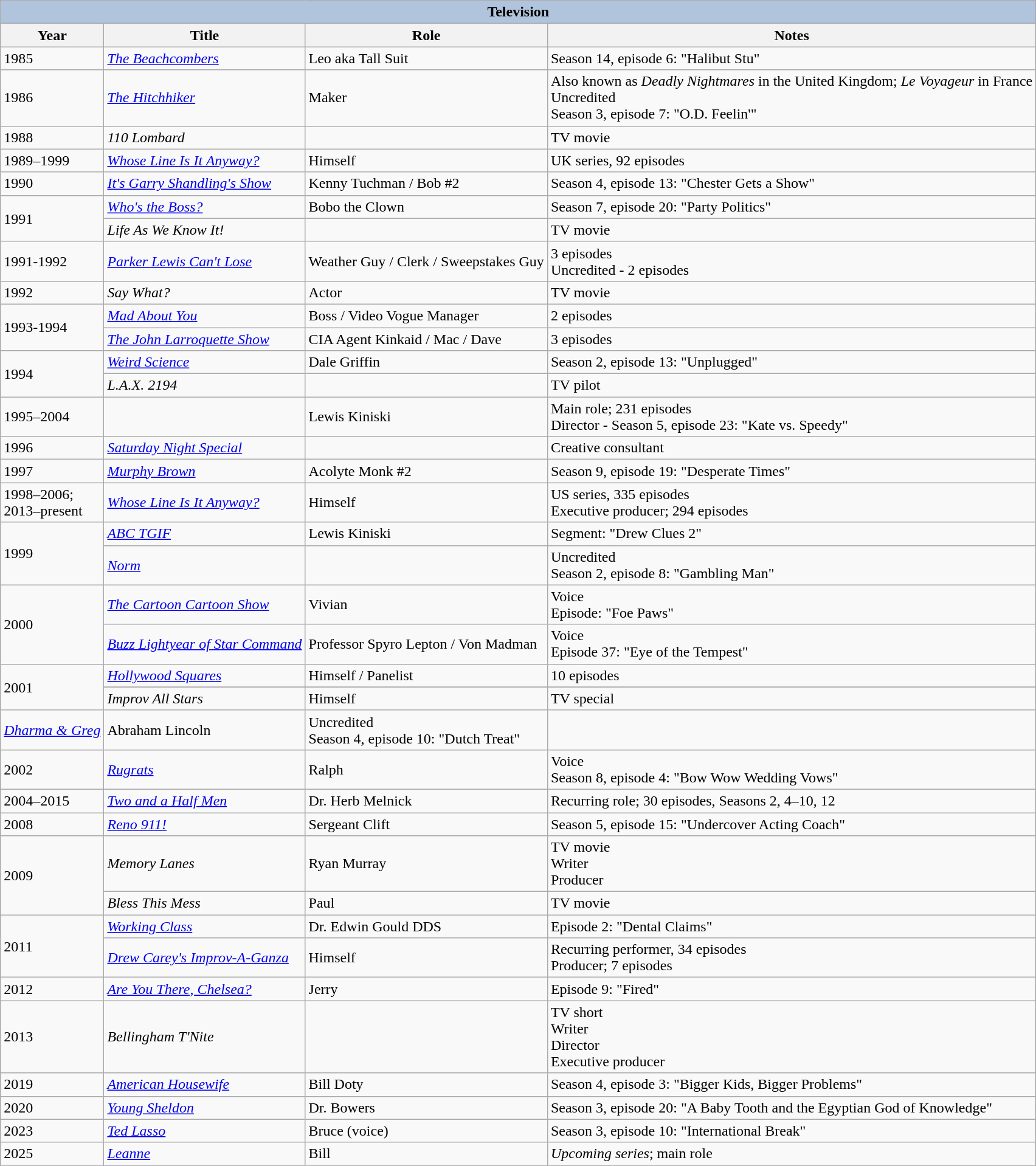<table class="wikitable sortable">
<tr>
<th colspan=4 style="background:#B0C4DE;">Television</th>
</tr>
<tr>
<th>Year</th>
<th>Title</th>
<th>Role</th>
<th class="unsortable">Notes</th>
</tr>
<tr>
<td>1985</td>
<td data-sort-value="Beachcombers, The"><em><a href='#'>The Beachcombers</a></em></td>
<td>Leo aka Tall Suit</td>
<td>Season 14, episode 6: "Halibut Stu"</td>
</tr>
<tr>
<td>1986</td>
<td data-sort-value="Hitchhiker, The"><em><a href='#'>The Hitchhiker</a></em></td>
<td>Maker</td>
<td>Also known as <em>Deadly Nightmares</em> in the United Kingdom; <em>Le Voyageur</em> in France<br> Uncredited<br> Season 3, episode 7: "O.D. Feelin'"</td>
</tr>
<tr>
<td>1988</td>
<td><em>110 Lombard</em></td>
<td></td>
<td>TV movie</td>
</tr>
<tr>
<td>1989–1999</td>
<td><em><a href='#'>Whose Line Is It Anyway?</a></em></td>
<td>Himself</td>
<td>UK series, 92 episodes</td>
</tr>
<tr>
<td>1990</td>
<td><em><a href='#'>It's Garry Shandling's Show</a></em></td>
<td>Kenny Tuchman / Bob #2</td>
<td>Season 4, episode 13: "Chester Gets a Show"</td>
</tr>
<tr>
<td rowspan=2>1991</td>
<td><em><a href='#'>Who's the Boss?</a></em></td>
<td>Bobo the Clown</td>
<td>Season 7, episode 20: "Party Politics"</td>
</tr>
<tr>
<td><em>Life As We Know It!</em></td>
<td></td>
<td>TV movie</td>
</tr>
<tr>
<td>1991-1992</td>
<td><em><a href='#'>Parker Lewis Can't Lose</a></em></td>
<td>Weather Guy / Clerk / Sweepstakes Guy</td>
<td>3 episodes<br> Uncredited - 2 episodes</td>
</tr>
<tr>
<td>1992</td>
<td><em>Say What?</em></td>
<td>Actor</td>
<td>TV movie</td>
</tr>
<tr>
<td rowspan=2>1993-1994</td>
<td><em><a href='#'>Mad About You</a></em></td>
<td>Boss / Video Vogue Manager</td>
<td>2 episodes</td>
</tr>
<tr>
<td data-sort-value="John Larroquette Show, The"><em><a href='#'>The John Larroquette Show</a></em></td>
<td>CIA Agent Kinkaid / Mac / Dave</td>
<td>3 episodes</td>
</tr>
<tr>
<td rowspan=2>1994</td>
<td><em><a href='#'>Weird Science</a></em></td>
<td>Dale Griffin</td>
<td>Season 2, episode 13: "Unplugged"</td>
</tr>
<tr>
<td><em>L.A.X. 2194</em></td>
<td></td>
<td>TV pilot</td>
</tr>
<tr>
<td>1995–2004</td>
<td><em></em></td>
<td>Lewis Kiniski</td>
<td>Main role; 231 episodes<br> Director - Season 5, episode 23: "Kate vs. Speedy"</td>
</tr>
<tr>
<td>1996</td>
<td><em><a href='#'>Saturday Night Special</a></em></td>
<td></td>
<td>Creative consultant</td>
</tr>
<tr>
<td>1997</td>
<td><em><a href='#'>Murphy Brown</a></em></td>
<td>Acolyte Monk #2</td>
<td>Season 9, episode 19: "Desperate Times"</td>
</tr>
<tr>
<td>1998–2006;<br>2013–present</td>
<td><em><a href='#'>Whose Line Is It Anyway?</a></em></td>
<td>Himself</td>
<td>US series, 335 episodes<br> Executive producer; 294 episodes</td>
</tr>
<tr>
<td rowspan=2>1999</td>
<td><em><a href='#'>ABC TGIF</a></em></td>
<td>Lewis Kiniski</td>
<td>Segment: "Drew Clues 2"</td>
</tr>
<tr>
<td><em><a href='#'>Norm</a></em></td>
<td></td>
<td>Uncredited<br> Season 2, episode 8: "Gambling Man"</td>
</tr>
<tr>
<td rowspan=2>2000</td>
<td data-sort-value="Cartoon Cartoon Show, The"><em><a href='#'>The Cartoon Cartoon Show</a></em></td>
<td>Vivian</td>
<td>Voice<br> Episode: "Foe Paws"</td>
</tr>
<tr>
<td><em><a href='#'>Buzz Lightyear of Star Command</a></em></td>
<td>Professor Spyro Lepton / Von Madman</td>
<td>Voice<br> Episode 37: "Eye of the Tempest"</td>
</tr>
<tr>
<td rowspan=3>2001</td>
<td><em><a href='#'>Hollywood Squares</a></em></td>
<td>Himself / Panelist</td>
<td>10 episodes</td>
</tr>
<tr>
</tr>
<tr>
<td><em>Improv All Stars</em></td>
<td>Himself</td>
<td>TV special</td>
</tr>
<tr>
<td><em><a href='#'>Dharma & Greg</a></em></td>
<td>Abraham Lincoln</td>
<td>Uncredited<br> Season 4, episode 10: "Dutch Treat"</td>
</tr>
<tr>
<td>2002</td>
<td><em><a href='#'>Rugrats</a></em></td>
<td>Ralph</td>
<td>Voice<br> Season 8, episode 4: "Bow Wow Wedding Vows"</td>
</tr>
<tr>
<td>2004–2015</td>
<td><em><a href='#'>Two and a Half Men</a></em></td>
<td>Dr. Herb Melnick</td>
<td>Recurring role; 30 episodes, Seasons 2, 4–10, 12</td>
</tr>
<tr>
<td>2008</td>
<td><em><a href='#'>Reno 911!</a></em></td>
<td>Sergeant Clift</td>
<td>Season 5, episode 15: "Undercover Acting Coach"</td>
</tr>
<tr>
<td rowspan=2>2009</td>
<td><em>Memory Lanes</em></td>
<td>Ryan Murray</td>
<td>TV movie<br> Writer<br> Producer</td>
</tr>
<tr>
<td><em>Bless This Mess</em></td>
<td>Paul</td>
<td>TV movie</td>
</tr>
<tr>
<td rowspan=2>2011</td>
<td><em><a href='#'>Working Class</a></em></td>
<td>Dr. Edwin Gould DDS</td>
<td>Episode 2: "Dental Claims"</td>
</tr>
<tr>
<td><em><a href='#'>Drew Carey's Improv-A-Ganza</a></em></td>
<td>Himself</td>
<td>Recurring performer, 34 episodes<br> Producer; 7 episodes</td>
</tr>
<tr>
<td>2012</td>
<td><em><a href='#'>Are You There, Chelsea?</a></em></td>
<td>Jerry</td>
<td>Episode 9: "Fired"</td>
</tr>
<tr>
<td>2013</td>
<td><em>Bellingham T'Nite</em></td>
<td></td>
<td>TV short<br> Writer<br> Director<br> Executive producer</td>
</tr>
<tr>
<td>2019</td>
<td><em><a href='#'>American Housewife</a></em></td>
<td>Bill Doty</td>
<td>Season 4, episode 3: "Bigger Kids, Bigger Problems"</td>
</tr>
<tr>
<td>2020</td>
<td><em><a href='#'>Young Sheldon</a></em></td>
<td>Dr. Bowers</td>
<td>Season 3, episode 20: "A Baby Tooth and the Egyptian God of Knowledge"</td>
</tr>
<tr>
<td>2023</td>
<td><em><a href='#'>Ted Lasso</a></em></td>
<td>Bruce (voice)</td>
<td>Season 3, episode 10: "International Break"</td>
</tr>
<tr>
<td>2025</td>
<td><em><a href='#'>Leanne</a></em></td>
<td>Bill</td>
<td><em>Upcoming series</em>; main role</td>
</tr>
</table>
